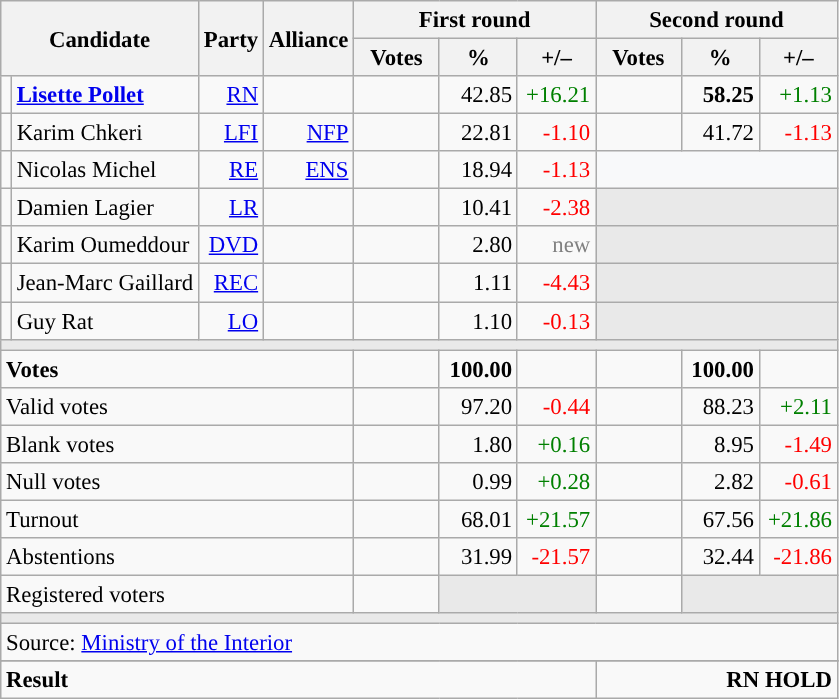<table class="wikitable" style="text-align:right;font-size:95%;">
<tr>
<th rowspan="2" colspan="2">Candidate</th>
<th rowspan="2">Party</th>
<th rowspan="2">Alliance</th>
<th colspan="3">First round</th>
<th colspan="3">Second round</th>
</tr>
<tr>
<th style="width:50px;">Votes</th>
<th style="width:45px;">%</th>
<th style="width:45px;">+/–</th>
<th style="width:50px;">Votes</th>
<th style="width:45px;">%</th>
<th style="width:45px;">+/–</th>
</tr>
<tr>
<td style="color:inherit;background:"></td>
<td style="text-align:left;"><strong><a href='#'>Lisette Pollet</a></strong></td>
<td><a href='#'>RN</a></td>
<td></td>
<td></td>
<td>42.85</td>
<td style="color:green;">+16.21</td>
<td><strong></strong></td>
<td><strong>58.25</strong></td>
<td style="color:green;">+1.13</td>
</tr>
<tr>
<td style="color:inherit;background:"></td>
<td style="text-align:left;">Karim Chkeri</td>
<td><a href='#'>LFI</a></td>
<td><a href='#'>NFP</a></td>
<td></td>
<td>22.81</td>
<td style="color:red;">-1.10</td>
<td></td>
<td>41.72</td>
<td style="color:red;">-1.13</td>
</tr>
<tr>
<td style="color:inherit;background:"></td>
<td style="text-align:left;">Nicolas Michel</td>
<td><a href='#'>RE</a></td>
<td><a href='#'>ENS</a></td>
<td></td>
<td>18.94</td>
<td style="color:red;">-1.13</td>
<td colspan="3" style="background:#F8F9FA;"></td>
</tr>
<tr>
<td style="color:inherit;background:"></td>
<td style="text-align:left;">Damien Lagier</td>
<td><a href='#'>LR</a></td>
<td></td>
<td></td>
<td>10.41</td>
<td style="color:red;">-2.38</td>
<td colspan="3" style="background:#E9E9E9;"></td>
</tr>
<tr>
<td style="color:inherit;background:"></td>
<td style="text-align:left;">Karim Oumeddour</td>
<td><a href='#'>DVD</a></td>
<td></td>
<td></td>
<td>2.80</td>
<td style="color:grey;">new</td>
<td colspan="3" style="background:#E9E9E9;"></td>
</tr>
<tr>
<td style="color:inherit;background:"></td>
<td style="text-align:left;">Jean-Marc Gaillard</td>
<td><a href='#'>REC</a></td>
<td></td>
<td></td>
<td>1.11</td>
<td style="color:red;">-4.43</td>
<td colspan="3" style="background:#E9E9E9;"></td>
</tr>
<tr>
<td style="color:inherit;background:"></td>
<td style="text-align:left;">Guy Rat</td>
<td><a href='#'>LO</a></td>
<td></td>
<td></td>
<td>1.10</td>
<td style="color:red;">-0.13</td>
<td colspan="3" style="background:#E9E9E9;"></td>
</tr>
<tr>
<td colspan="10" style="background:#E9E9E9;"></td>
</tr>
<tr style="font-weight:bold;">
<td colspan="4" style="text-align:left;">Votes</td>
<td></td>
<td>100.00</td>
<td></td>
<td></td>
<td>100.00</td>
<td></td>
</tr>
<tr>
<td colspan="4" style="text-align:left;">Valid votes</td>
<td></td>
<td>97.20</td>
<td style="color:red;">-0.44</td>
<td></td>
<td>88.23</td>
<td style="color:green;">+2.11</td>
</tr>
<tr>
<td colspan="4" style="text-align:left;">Blank votes</td>
<td></td>
<td>1.80</td>
<td style="color:green;">+0.16</td>
<td></td>
<td>8.95</td>
<td style="color:red;">-1.49</td>
</tr>
<tr>
<td colspan="4" style="text-align:left;">Null votes</td>
<td></td>
<td>0.99</td>
<td style="color:green;">+0.28</td>
<td></td>
<td>2.82</td>
<td style="color:red;">-0.61</td>
</tr>
<tr>
<td colspan="4" style="text-align:left;">Turnout</td>
<td></td>
<td>68.01</td>
<td style="color:green;">+21.57</td>
<td></td>
<td>67.56</td>
<td style="color:green;">+21.86</td>
</tr>
<tr>
<td colspan="4" style="text-align:left;">Abstentions</td>
<td></td>
<td>31.99</td>
<td style="color:red;">-21.57</td>
<td></td>
<td>32.44</td>
<td style="color:red;">-21.86</td>
</tr>
<tr>
<td colspan="4" style="text-align:left;">Registered voters</td>
<td></td>
<td colspan="2" style="background:#E9E9E9;"></td>
<td></td>
<td colspan="2" style="background:#E9E9E9;"></td>
</tr>
<tr>
<td colspan="10" style="background:#E9E9E9;"></td>
</tr>
<tr>
<td colspan="10" style="text-align:left;">Source: <a href='#'>Ministry of the Interior</a></td>
</tr>
<tr>
</tr>
<tr style="font-weight:bold">
<td colspan="7" style="text-align:left;">Result</td>
<td colspan="7" style="background-color:">RN HOLD</td>
</tr>
</table>
